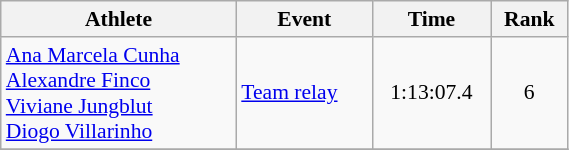<table class="wikitable" style="text-align:center; font-size:90%; width:30%;">
<tr>
<th>Athlete</th>
<th>Event</th>
<th>Time</th>
<th>Rank</th>
</tr>
<tr>
<td align=left><a href='#'>Ana Marcela Cunha</a> <br> <a href='#'>Alexandre Finco</a> <br> <a href='#'>Viviane Jungblut</a> <br> <a href='#'>Diogo Villarinho</a></td>
<td align=left><a href='#'>Team relay</a></td>
<td>1:13:07.4</td>
<td>6</td>
</tr>
<tr>
</tr>
</table>
